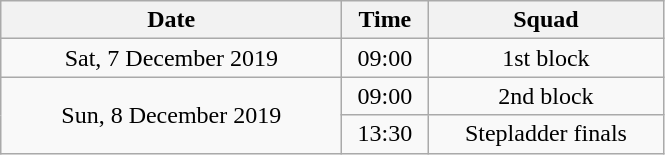<table class = "wikitable" style="text-align:center;">
<tr>
<th width=220>Date</th>
<th width=50>Time</th>
<th width=150>Squad</th>
</tr>
<tr>
<td>Sat, 7 December 2019</td>
<td>09:00</td>
<td>1st block</td>
</tr>
<tr>
<td rowspan=2>Sun, 8 December 2019</td>
<td>09:00</td>
<td>2nd block</td>
</tr>
<tr>
<td>13:30</td>
<td>Stepladder finals</td>
</tr>
</table>
